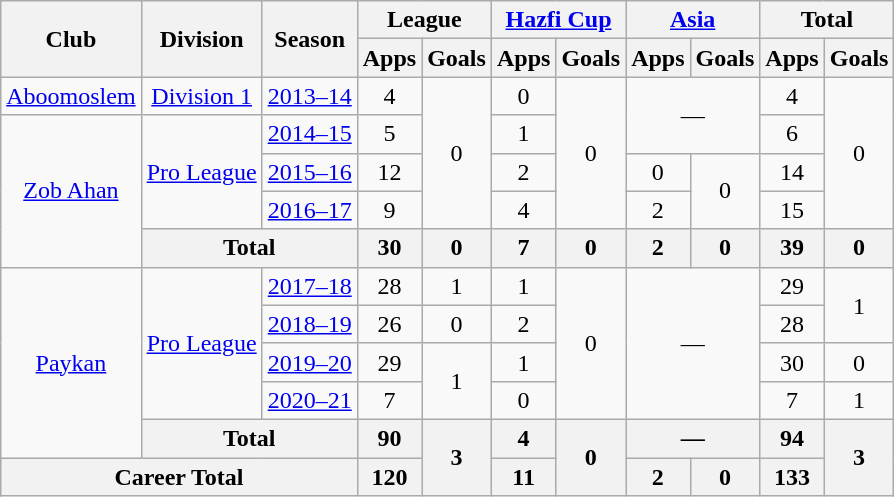<table class="wikitable sortable" style="text-align: center;">
<tr>
<th rowspan="2">Club</th>
<th rowspan="2">Division</th>
<th rowspan="2">Season</th>
<th colspan="2">League</th>
<th colspan="2"><a href='#'>Hazfi Cup</a></th>
<th colspan="2"><a href='#'>Asia</a></th>
<th colspan="2">Total</th>
</tr>
<tr>
<th>Apps</th>
<th>Goals</th>
<th>Apps</th>
<th>Goals</th>
<th>Apps</th>
<th>Goals</th>
<th>Apps</th>
<th>Goals</th>
</tr>
<tr>
<td><a href='#'>Aboomoslem</a></td>
<td><a href='#'>Division 1</a></td>
<td><a href='#'>2013–14</a></td>
<td>4</td>
<td rowspan="4">0</td>
<td>0</td>
<td rowspan="4">0</td>
<td colspan="2" rowspan="2">—</td>
<td>4</td>
<td rowspan="4">0</td>
</tr>
<tr>
<td rowspan="4"><a href='#'>Zob Ahan</a></td>
<td rowspan="3"><a href='#'>Pro League</a></td>
<td><a href='#'>2014–15</a></td>
<td>5</td>
<td>1</td>
<td>6</td>
</tr>
<tr>
<td><a href='#'>2015–16</a></td>
<td>12</td>
<td>2</td>
<td>0</td>
<td rowspan="2">0</td>
<td>14</td>
</tr>
<tr>
<td><a href='#'>2016–17</a></td>
<td>9</td>
<td>4</td>
<td>2</td>
<td>15</td>
</tr>
<tr>
<th colspan=2>Total</th>
<th>30</th>
<th>0</th>
<th>7</th>
<th>0</th>
<th>2</th>
<th>0</th>
<th>39</th>
<th>0</th>
</tr>
<tr>
<td rowspan="5"><a href='#'>Paykan</a></td>
<td rowspan="4"><a href='#'>Pro League</a></td>
<td><a href='#'>2017–18</a></td>
<td>28</td>
<td>1</td>
<td>1</td>
<td rowspan="4">0</td>
<td colspan="2" rowspan="4">—</td>
<td>29</td>
<td rowspan="2">1</td>
</tr>
<tr>
<td><a href='#'>2018–19</a></td>
<td>26</td>
<td>0</td>
<td>2</td>
<td>28</td>
</tr>
<tr>
<td><a href='#'>2019–20</a></td>
<td>29</td>
<td rowspan="2">1</td>
<td>1</td>
<td>30</td>
<td>0</td>
</tr>
<tr>
<td><a href='#'>2020–21</a></td>
<td>7</td>
<td>0</td>
<td>7</td>
<td>1</td>
</tr>
<tr>
<th colspan=2>Total</th>
<th>90</th>
<th rowspan="2">3</th>
<th>4</th>
<th rowspan="2">0</th>
<th colspan=2>—</th>
<th>94</th>
<th rowspan="2">3</th>
</tr>
<tr>
<th colspan=3>Career Total</th>
<th>120</th>
<th>11</th>
<th>2</th>
<th>0</th>
<th>133</th>
</tr>
</table>
